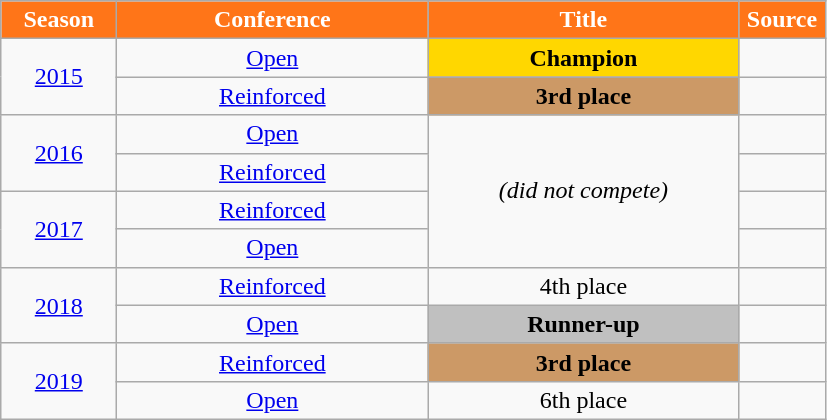<table class="wikitable">
<tr>
<th width=70px style="background: #FF7518; color: white; text-align: center">Season</th>
<th width=200px style="background: #FF7518; color: white; text-align: center">Conference</th>
<th width=200px style="background: #FF7518; color: white; text-align: center">Title</th>
<th width=50px style="background: #FF7518; color: white; text-align: center">Source</th>
</tr>
<tr align=center>
<td rowspan=2><a href='#'>2015</a></td>
<td><a href='#'>Open</a></td>
<td style="background:gold;"><strong>Champion</strong></td>
<td></td>
</tr>
<tr align=center>
<td><a href='#'>Reinforced</a></td>
<td style="background:#cc9966;"><strong>3rd place</strong></td>
<td></td>
</tr>
<tr align=center>
<td rowspan=2><a href='#'>2016</a></td>
<td><a href='#'>Open</a></td>
<td rowspan=4><em>(did not compete)</em></td>
<td></td>
</tr>
<tr align=center>
<td><a href='#'>Reinforced</a></td>
<td></td>
</tr>
<tr align=center>
<td rowspan=2><a href='#'>2017</a></td>
<td><a href='#'>Reinforced</a></td>
<td></td>
</tr>
<tr align=center>
<td><a href='#'>Open</a></td>
<td></td>
</tr>
<tr align=center>
<td rowspan=2><a href='#'>2018</a></td>
<td><a href='#'>Reinforced</a></td>
<td>4th place</td>
<td></td>
</tr>
<tr align=center>
<td><a href='#'>Open</a></td>
<td style="background:silver;"><strong>Runner-up</strong></td>
<td></td>
</tr>
<tr align=center>
<td rowspan=2><a href='#'>2019</a></td>
<td><a href='#'>Reinforced</a></td>
<td style="background:#cc9966;"><strong>3rd place</strong></td>
<td></td>
</tr>
<tr align=center>
<td><a href='#'>Open</a></td>
<td>6th place</td>
<td></td>
</tr>
</table>
